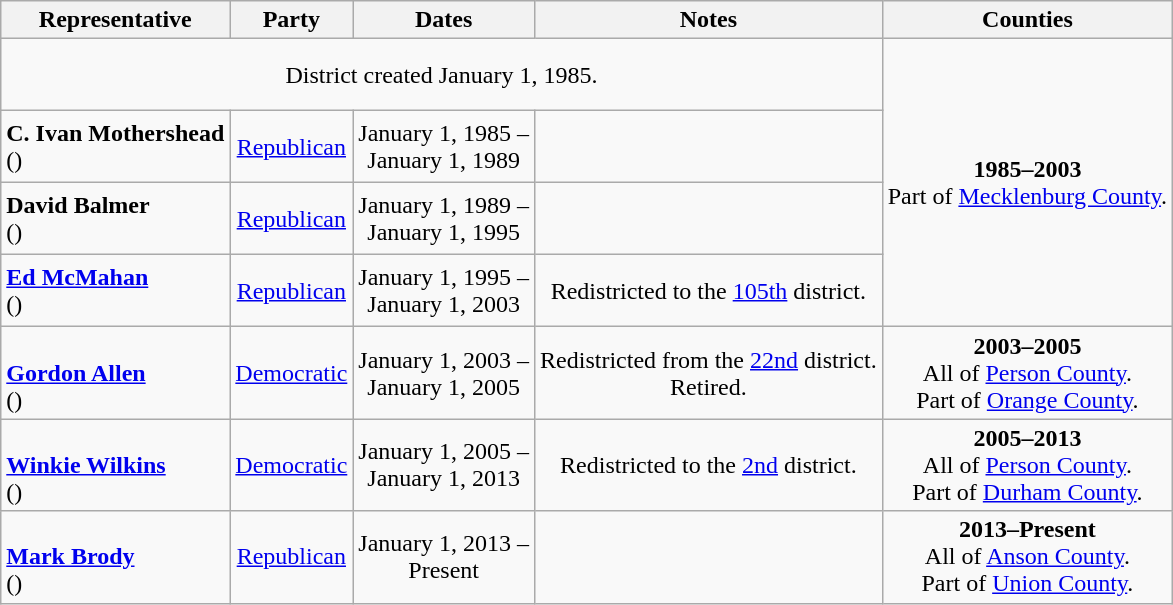<table class=wikitable style="text-align:center">
<tr>
<th>Representative</th>
<th>Party</th>
<th>Dates</th>
<th>Notes</th>
<th>Counties</th>
</tr>
<tr style="height:3em">
<td colspan=4 align=center>District created January 1, 1985.</td>
<td rowspan=4><strong>1985–2003</strong><br> Part of <a href='#'>Mecklenburg County</a>.</td>
</tr>
<tr style="height:3em">
<td align=left><strong>C. Ivan Mothershead</strong><br>()</td>
<td><a href='#'>Republican</a></td>
<td nowrap>January 1, 1985 – <br> January 1, 1989</td>
<td></td>
</tr>
<tr style="height:3em">
<td align=left><strong>David Balmer</strong><br>()</td>
<td><a href='#'>Republican</a></td>
<td nowrap>January 1, 1989 – <br> January 1, 1995</td>
<td></td>
</tr>
<tr style="height:3em">
<td align=left><strong><a href='#'>Ed McMahan</a></strong><br>()</td>
<td><a href='#'>Republican</a></td>
<td nowrap>January 1, 1995 – <br> January 1, 2003</td>
<td>Redistricted to the <a href='#'>105th</a> district.</td>
</tr>
<tr style="height:3em">
<td align=left><br><strong><a href='#'>Gordon Allen</a></strong><br>()</td>
<td><a href='#'>Democratic</a></td>
<td nowrap>January 1, 2003 – <br> January 1, 2005</td>
<td>Redistricted from the <a href='#'>22nd</a> district. <br> Retired.</td>
<td><strong>2003–2005</strong><br> All of <a href='#'>Person County</a>. <br> Part of <a href='#'>Orange County</a>.</td>
</tr>
<tr style="height:3em">
<td align=left><br><strong><a href='#'>Winkie Wilkins</a></strong><br>()</td>
<td><a href='#'>Democratic</a></td>
<td nowrap>January 1, 2005 – <br> January 1, 2013</td>
<td>Redistricted to the <a href='#'>2nd</a> district.</td>
<td><strong>2005–2013</strong><br> All of <a href='#'>Person County</a>. <br> Part of <a href='#'>Durham County</a>.</td>
</tr>
<tr style="height:3em">
<td align=left><br><strong><a href='#'>Mark Brody</a></strong><br>()</td>
<td><a href='#'>Republican</a></td>
<td nowrap>January 1, 2013 – <br> Present</td>
<td></td>
<td><strong>2013–Present</strong><br> All of <a href='#'>Anson County</a>. <br> Part of <a href='#'>Union County</a>.</td>
</tr>
</table>
